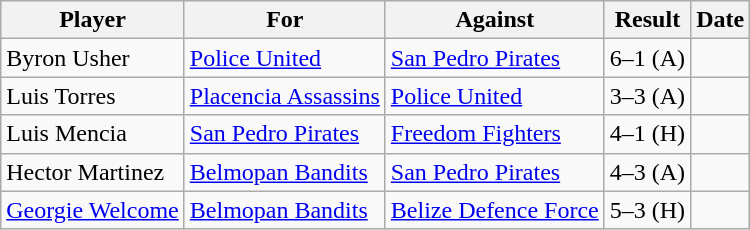<table class="wikitable">
<tr>
<th>Player</th>
<th>For</th>
<th>Against</th>
<th align=center>Result</th>
<th>Date</th>
</tr>
<tr>
<td> Byron Usher</td>
<td><a href='#'>Police United</a></td>
<td><a href='#'>San Pedro Pirates</a></td>
<td align="center">6–1 (A)</td>
<td></td>
</tr>
<tr>
<td> Luis Torres</td>
<td><a href='#'>Placencia Assassins</a></td>
<td><a href='#'>Police United</a></td>
<td align="center">3–3 (A)</td>
<td></td>
</tr>
<tr>
<td> Luis Mencia</td>
<td><a href='#'>San Pedro Pirates</a></td>
<td><a href='#'>Freedom Fighters</a></td>
<td align="center">4–1 (H)</td>
<td></td>
</tr>
<tr>
<td> Hector Martinez</td>
<td><a href='#'>Belmopan Bandits</a></td>
<td><a href='#'>San Pedro Pirates</a></td>
<td align="center">4–3 (A)</td>
<td></td>
</tr>
<tr>
<td> <a href='#'>Georgie Welcome</a></td>
<td><a href='#'>Belmopan Bandits</a></td>
<td><a href='#'>Belize Defence Force</a></td>
<td align="center">5–3 (H)</td>
<td></td>
</tr>
</table>
